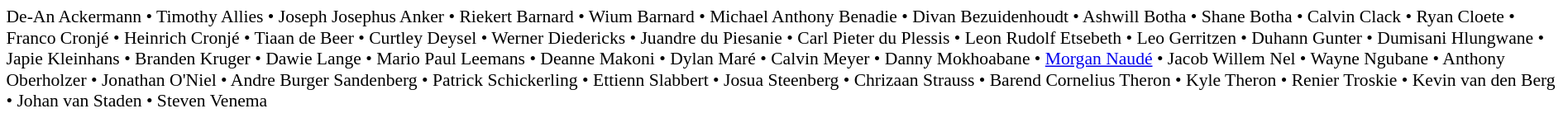<table cellpadding="2" style="border: 1px solid white; font-size:90%;">
<tr>
<td style="text-align:left;">De-An Ackermann • Timothy Allies • Joseph Josephus Anker • Riekert Barnard • Wium Barnard • Michael Anthony Benadie • Divan Bezuidenhoudt • Ashwill Botha • Shane Botha • Calvin Clack • Ryan Cloete • Franco Cronjé • Heinrich Cronjé • Tiaan de Beer • Curtley Deysel • Werner Diedericks • Juandre du Piesanie • Carl Pieter du Plessis • Leon Rudolf Etsebeth • Leo Gerritzen • Duhann Gunter • Dumisani Hlungwane • Japie Kleinhans • Branden Kruger • Dawie Lange • Mario Paul Leemans • Deanne Makoni • Dylan Maré • Calvin Meyer • Danny Mokhoabane • <a href='#'>Morgan Naudé</a> • Jacob Willem Nel • Wayne Ngubane • Anthony Oberholzer • Jonathan O'Niel • Andre Burger Sandenberg • Patrick Schickerling • Ettienn Slabbert • Josua Steenberg • Chrizaan Strauss • Barend Cornelius Theron • Kyle Theron • Renier Troskie • Kevin van den Berg • Johan van Staden • Steven Venema</td>
</tr>
</table>
